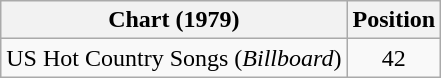<table class="wikitable">
<tr>
<th>Chart (1979)</th>
<th>Position</th>
</tr>
<tr>
<td>US Hot Country Songs (<em>Billboard</em>)</td>
<td align="center">42</td>
</tr>
</table>
